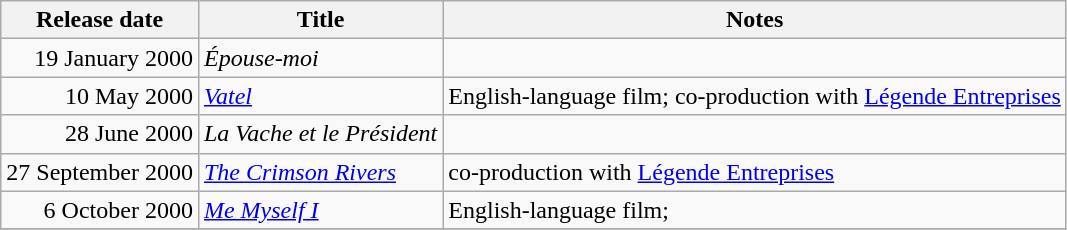<table class="wikitable sortable">
<tr>
<th scope="col">Release date</th>
<th>Title</th>
<th>Notes</th>
</tr>
<tr>
<td style="text-align:right;">19 January 2000</td>
<td><em>Épouse-moi</em></td>
<td></td>
</tr>
<tr>
<td style="text-align:right;">10 May 2000</td>
<td><em><a href='#'>Vatel</a></em></td>
<td>English-language film; co-production with <a href='#'>Légende Entreprises</a></td>
</tr>
<tr>
<td style="text-align:right;">28 June 2000</td>
<td><em>La Vache et le Président</em></td>
<td></td>
</tr>
<tr>
<td style="text-align:right;">27 September 2000</td>
<td><em><a href='#'>The Crimson Rivers</a></em></td>
<td>co-production with <a href='#'>Légende Entreprises</a></td>
</tr>
<tr>
<td style="text-align:right;">6 October 2000</td>
<td><em><a href='#'>Me Myself I</a></em></td>
<td>English-language film;</td>
</tr>
<tr>
</tr>
</table>
